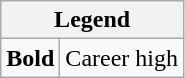<table class="wikitable mw-collapsible">
<tr>
<th colspan="2">Legend</th>
</tr>
<tr>
<td><strong>Bold</strong></td>
<td>Career high</td>
</tr>
</table>
